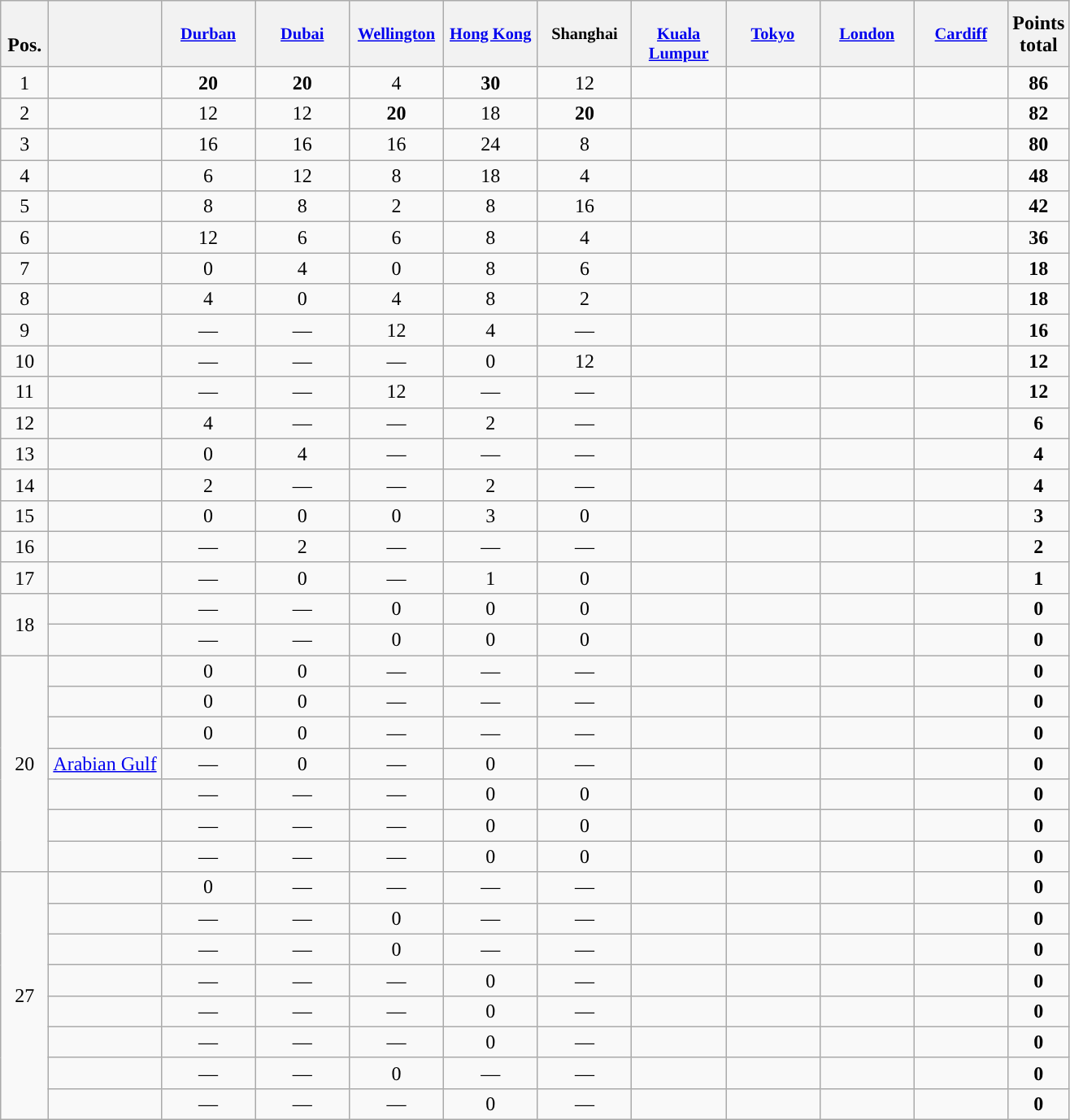<table class="wikitable" style="text-align:center;">
<tr>
<th style="width:2em;"><br>Pos.</th>
<th></th>
<th style="width:5.2em; vertical-align:top; font-size:85%;"><br><a href='#'>Durban</a></th>
<th style="width:5.2em; vertical-align:top; font-size:85%;"><br><a href='#'>Dubai</a></th>
<th style="width:5.2em; vertical-align:top; font-size:85%;"><br><a href='#'>Wellington</a></th>
<th style="width:5.2em; vertical-align:top; font-size:85%;"><br><a href='#'>Hong Kong</a></th>
<th style="width:5.2em; vertical-align:top; font-size:85%;"><br>Shanghai</th>
<th style="width:5.2em; vertical-align:top; font-size:85%;"><br><a href='#'>Kuala Lumpur</a></th>
<th style="width:5.2em; vertical-align:top; font-size:85%;"><br><a href='#'>Tokyo</a></th>
<th style="width:5.2em; vertical-align:top; font-size:85%;"><br><a href='#'>London</a></th>
<th style="width:5.2em; vertical-align:top; font-size:85%;"><br><a href='#'>Cardiff</a></th>
<th>Points<br>total</th>
</tr>
<tr>
<td>1</td>
<td align=left></td>
<td><strong>20</strong></td>
<td><strong>20</strong></td>
<td>4</td>
<td><strong>30</strong></td>
<td>12</td>
<td></td>
<td></td>
<td></td>
<td></td>
<td><strong>86</strong></td>
</tr>
<tr>
<td>2</td>
<td align=left></td>
<td>12</td>
<td>12</td>
<td><strong>20</strong></td>
<td>18</td>
<td><strong>20</strong></td>
<td></td>
<td></td>
<td></td>
<td></td>
<td><strong>82</strong></td>
</tr>
<tr>
<td>3</td>
<td align=left></td>
<td>16</td>
<td>16</td>
<td>16</td>
<td>24</td>
<td>8</td>
<td></td>
<td></td>
<td></td>
<td></td>
<td><strong>80</strong></td>
</tr>
<tr>
<td>4</td>
<td align=left></td>
<td>6</td>
<td>12</td>
<td>8</td>
<td>18</td>
<td>4</td>
<td></td>
<td></td>
<td></td>
<td></td>
<td><strong>48</strong></td>
</tr>
<tr>
<td>5</td>
<td align=left></td>
<td>8</td>
<td>8</td>
<td>2</td>
<td>8</td>
<td>16</td>
<td></td>
<td></td>
<td></td>
<td></td>
<td><strong>42</strong></td>
</tr>
<tr>
<td>6</td>
<td align=left></td>
<td>12</td>
<td>6</td>
<td>6</td>
<td>8</td>
<td>4</td>
<td></td>
<td></td>
<td></td>
<td></td>
<td><strong>36</strong></td>
</tr>
<tr>
<td>7</td>
<td align=left></td>
<td>0</td>
<td>4</td>
<td>0</td>
<td>8</td>
<td>6</td>
<td></td>
<td></td>
<td></td>
<td></td>
<td><strong>18</strong></td>
</tr>
<tr>
<td>8</td>
<td align=left></td>
<td>4</td>
<td>0</td>
<td>4</td>
<td>8</td>
<td>2</td>
<td></td>
<td></td>
<td></td>
<td></td>
<td><strong>18</strong></td>
</tr>
<tr>
<td>9</td>
<td align=left></td>
<td>—</td>
<td>—</td>
<td>12</td>
<td>4</td>
<td>—</td>
<td></td>
<td></td>
<td></td>
<td></td>
<td><strong>16</strong></td>
</tr>
<tr>
<td>10</td>
<td align=left></td>
<td>—</td>
<td>—</td>
<td>—</td>
<td>0</td>
<td>12</td>
<td></td>
<td></td>
<td></td>
<td></td>
<td><strong>12</strong></td>
</tr>
<tr>
<td>11</td>
<td align=left></td>
<td>—</td>
<td>—</td>
<td>12</td>
<td>—</td>
<td>—</td>
<td></td>
<td></td>
<td></td>
<td></td>
<td><strong>12</strong></td>
</tr>
<tr>
<td>12</td>
<td align=left></td>
<td>4</td>
<td>—</td>
<td>—</td>
<td>2</td>
<td>—</td>
<td></td>
<td></td>
<td></td>
<td></td>
<td><strong>6</strong></td>
</tr>
<tr>
<td>13</td>
<td align=left></td>
<td>0</td>
<td>4</td>
<td>—</td>
<td>—</td>
<td>—</td>
<td></td>
<td></td>
<td></td>
<td></td>
<td><strong>4</strong></td>
</tr>
<tr>
<td>14</td>
<td align=left></td>
<td>2</td>
<td>—</td>
<td>—</td>
<td>2</td>
<td>—</td>
<td></td>
<td></td>
<td></td>
<td></td>
<td><strong>4</strong></td>
</tr>
<tr>
<td>15</td>
<td align=left></td>
<td>0</td>
<td>0</td>
<td>0</td>
<td>3</td>
<td>0</td>
<td></td>
<td></td>
<td></td>
<td></td>
<td><strong>3</strong></td>
</tr>
<tr>
<td>16</td>
<td align=left></td>
<td>—</td>
<td>2</td>
<td>—</td>
<td>—</td>
<td>—</td>
<td></td>
<td></td>
<td></td>
<td></td>
<td><strong>2</strong></td>
</tr>
<tr>
<td>17</td>
<td align=left></td>
<td>—</td>
<td>0</td>
<td>—</td>
<td>1</td>
<td>0</td>
<td></td>
<td></td>
<td></td>
<td></td>
<td><strong>1</strong></td>
</tr>
<tr>
<td rowspan=2>18</td>
<td align=left></td>
<td>—</td>
<td>—</td>
<td>0</td>
<td>0</td>
<td>0</td>
<td></td>
<td></td>
<td></td>
<td></td>
<td><strong>0</strong></td>
</tr>
<tr>
<td align=left></td>
<td>—</td>
<td>—</td>
<td>0</td>
<td>0</td>
<td>0</td>
<td></td>
<td></td>
<td></td>
<td></td>
<td><strong>0</strong></td>
</tr>
<tr>
<td rowspan=7>20</td>
<td align=left></td>
<td>0</td>
<td>0</td>
<td>—</td>
<td>—</td>
<td>—</td>
<td></td>
<td></td>
<td></td>
<td></td>
<td><strong>0</strong></td>
</tr>
<tr>
<td align=left></td>
<td>0</td>
<td>0</td>
<td>—</td>
<td>—</td>
<td>—</td>
<td></td>
<td></td>
<td></td>
<td></td>
<td><strong>0</strong></td>
</tr>
<tr>
<td align=left></td>
<td>0</td>
<td>0</td>
<td>—</td>
<td>—</td>
<td>—</td>
<td></td>
<td></td>
<td></td>
<td></td>
<td><strong>0</strong></td>
</tr>
<tr>
<td align=left> <a href='#'>Arabian Gulf</a></td>
<td>—</td>
<td>0</td>
<td>—</td>
<td>0</td>
<td>—</td>
<td></td>
<td></td>
<td></td>
<td></td>
<td><strong>0</strong></td>
</tr>
<tr>
<td align=left></td>
<td>—</td>
<td>—</td>
<td>—</td>
<td>0</td>
<td>0</td>
<td></td>
<td></td>
<td></td>
<td></td>
<td><strong>0</strong></td>
</tr>
<tr>
<td align=left></td>
<td>—</td>
<td>—</td>
<td>—</td>
<td>0</td>
<td>0</td>
<td></td>
<td></td>
<td></td>
<td></td>
<td><strong>0</strong></td>
</tr>
<tr>
<td align=left></td>
<td>—</td>
<td>—</td>
<td>—</td>
<td>0</td>
<td>0</td>
<td></td>
<td></td>
<td></td>
<td></td>
<td><strong>0</strong></td>
</tr>
<tr>
<td rowspan=8>27</td>
<td align=left></td>
<td>0</td>
<td>—</td>
<td>—</td>
<td>—</td>
<td>—</td>
<td></td>
<td></td>
<td></td>
<td></td>
<td><strong>0</strong></td>
</tr>
<tr>
<td align=left></td>
<td>—</td>
<td>—</td>
<td>0</td>
<td>—</td>
<td>—</td>
<td></td>
<td></td>
<td></td>
<td></td>
<td><strong>0</strong></td>
</tr>
<tr>
<td align=left></td>
<td>—</td>
<td>—</td>
<td>0</td>
<td>—</td>
<td>—</td>
<td></td>
<td></td>
<td></td>
<td></td>
<td><strong>0</strong></td>
</tr>
<tr>
<td align=left></td>
<td>—</td>
<td>—</td>
<td>—</td>
<td>0</td>
<td>—</td>
<td></td>
<td></td>
<td></td>
<td></td>
<td><strong>0</strong></td>
</tr>
<tr>
<td align=left></td>
<td>—</td>
<td>—</td>
<td>—</td>
<td>0</td>
<td>—</td>
<td></td>
<td></td>
<td></td>
<td></td>
<td><strong>0</strong></td>
</tr>
<tr>
<td align=left></td>
<td>—</td>
<td>—</td>
<td>—</td>
<td>0</td>
<td>—</td>
<td></td>
<td></td>
<td></td>
<td></td>
<td><strong>0</strong></td>
</tr>
<tr>
<td align=left></td>
<td>—</td>
<td>—</td>
<td>0</td>
<td>—</td>
<td>—</td>
<td></td>
<td></td>
<td></td>
<td></td>
<td><strong>0</strong></td>
</tr>
<tr>
<td align=left></td>
<td>—</td>
<td>—</td>
<td>—</td>
<td>0</td>
<td>—</td>
<td></td>
<td></td>
<td></td>
<td></td>
<td><strong>0</strong></td>
</tr>
</table>
